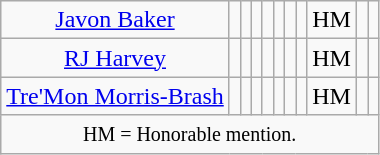<table class="wikitable sortable sortable" style="text-align: center">
<tr>
<td><a href='#'>Javon Baker</a></td>
<td></td>
<td></td>
<td></td>
<td></td>
<td></td>
<td></td>
<td></td>
<td>HM</td>
<td></td>
<td></td>
</tr>
<tr>
<td><a href='#'>RJ Harvey</a></td>
<td></td>
<td></td>
<td></td>
<td></td>
<td></td>
<td></td>
<td></td>
<td>HM</td>
<td></td>
<td></td>
</tr>
<tr>
<td><a href='#'>Tre'Mon Morris-Brash</a></td>
<td></td>
<td></td>
<td></td>
<td></td>
<td></td>
<td></td>
<td></td>
<td>HM</td>
<td></td>
<td></td>
</tr>
<tr>
<td colspan=11><small>HM = Honorable mention.</small></td>
</tr>
</table>
